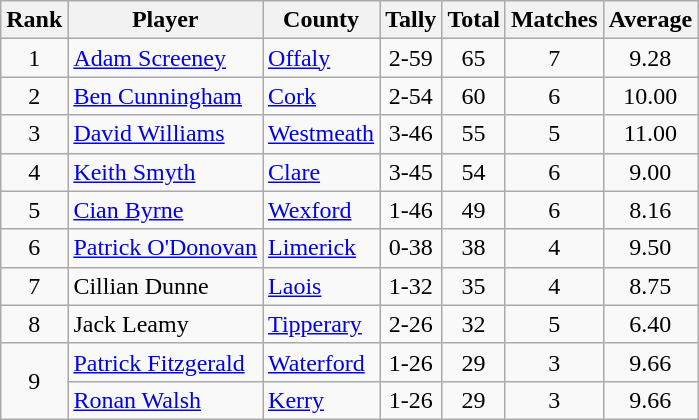<table class="wikitable">
<tr>
<th>Rank</th>
<th>Player</th>
<th>County</th>
<th>Tally</th>
<th>Total</th>
<th>Matches</th>
<th>Average</th>
</tr>
<tr>
<td rowspan=1 align=center>1</td>
<td><a href='#'>Adam Screeney</a></td>
<td><a href='#'>Offaly</a></td>
<td align=center>2-59</td>
<td align=center>65</td>
<td align=center>7</td>
<td align=center>9.28</td>
</tr>
<tr>
<td rowspan=1 align=center>2</td>
<td><a href='#'>Ben Cunningham</a></td>
<td><a href='#'>Cork</a></td>
<td align=center>2-54</td>
<td align=center>60</td>
<td align=center>6</td>
<td align=center>10.00</td>
</tr>
<tr>
<td rowspan=1 align=center>3</td>
<td><a href='#'>David Williams</a></td>
<td><a href='#'>Westmeath</a></td>
<td align=center>3-46</td>
<td align=center>55</td>
<td align=center>5</td>
<td align=center>11.00</td>
</tr>
<tr>
<td rowspan=1 align=center>4</td>
<td><a href='#'>Keith Smyth</a></td>
<td><a href='#'>Clare</a></td>
<td align=center>3-45</td>
<td align=center>54</td>
<td align=center>6</td>
<td align=center>9.00</td>
</tr>
<tr>
<td rowspan=1 align=center>5</td>
<td><a href='#'>Cian Byrne</a></td>
<td><a href='#'>Wexford</a></td>
<td align=center>1-46</td>
<td align=center>49</td>
<td align=center>6</td>
<td align=center>8.16</td>
</tr>
<tr>
<td rowspan=1 align=center>6</td>
<td><a href='#'>Patrick O'Donovan</a></td>
<td><a href='#'>Limerick</a></td>
<td align=center>0-38</td>
<td align=center>38</td>
<td align=center>4</td>
<td align=center>9.50</td>
</tr>
<tr>
<td rowspan=1 align=center>7</td>
<td>Cillian Dunne</td>
<td><a href='#'>Laois</a></td>
<td align=center>1-32</td>
<td align=center>35</td>
<td align=center>4</td>
<td align=center>8.75</td>
</tr>
<tr>
<td rowspan=1 align=center>8</td>
<td>Jack Leamy</td>
<td><a href='#'>Tipperary</a></td>
<td align=center>2-26</td>
<td align=center>32</td>
<td align=center>5</td>
<td align=center>6.40</td>
</tr>
<tr>
<td rowspan=2 align=center>9</td>
<td><a href='#'>Patrick Fitzgerald</a></td>
<td><a href='#'>Waterford</a></td>
<td align=center>1-26</td>
<td align=center>29</td>
<td align=center>3</td>
<td align=center>9.66</td>
</tr>
<tr>
<td><a href='#'>Ronan Walsh</a></td>
<td><a href='#'>Kerry</a></td>
<td align=center>1-26</td>
<td align=center>29</td>
<td align=center>3</td>
<td align=center>9.66</td>
</tr>
</table>
